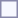<table style="border:1px solid #8888aa; background-color:#f7f8ff; padding:5px; font-size:95%; margin: 0px 12px 12px 0px;">
</table>
